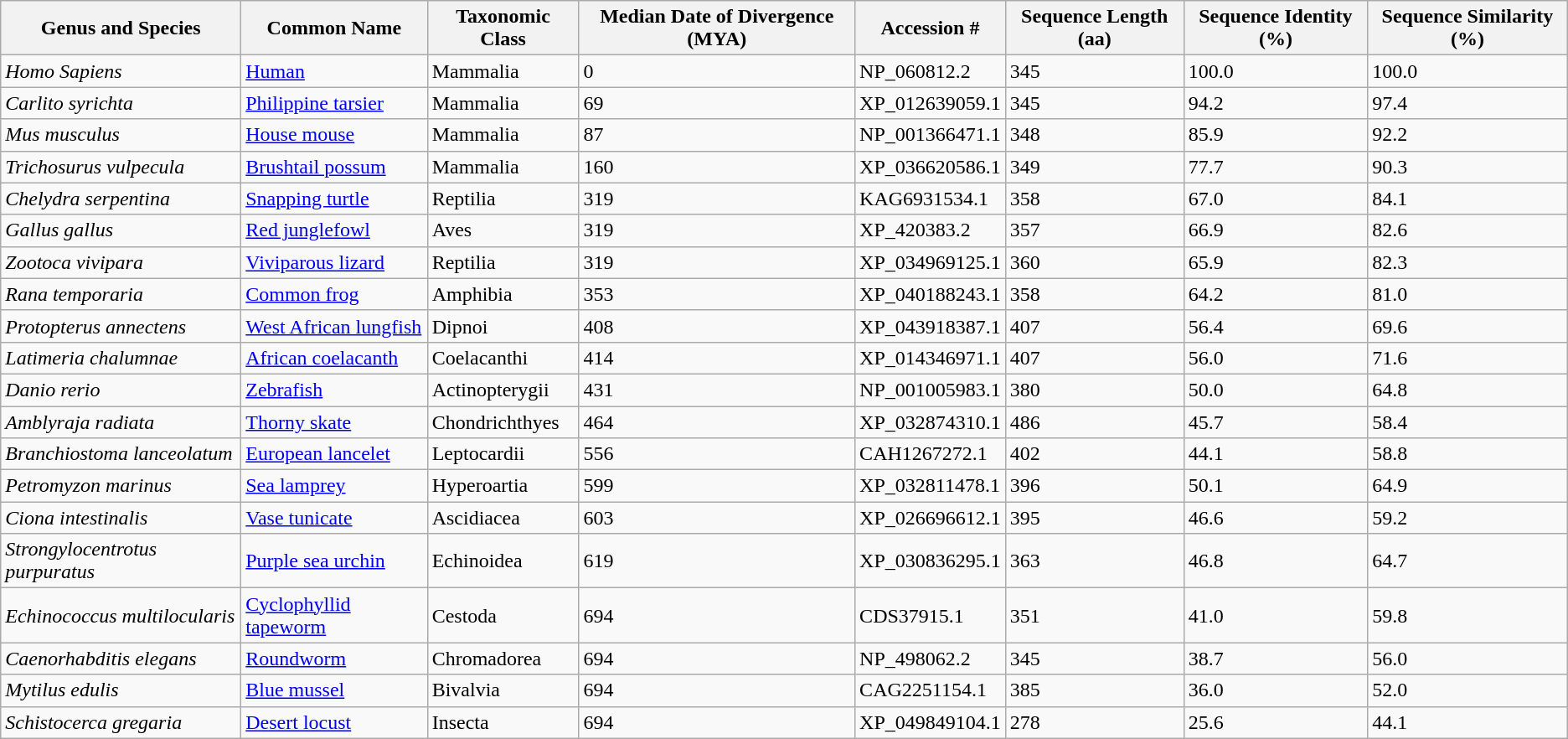<table class="wikitable">
<tr>
<th>Genus and Species</th>
<th>Common Name</th>
<th>Taxonomic Class</th>
<th>Median Date of Divergence (MYA)</th>
<th>Accession #</th>
<th>Sequence Length (aa)</th>
<th>Sequence Identity (%)</th>
<th>Sequence Similarity (%)</th>
</tr>
<tr>
<td><em>Homo Sapiens</em></td>
<td><a href='#'>Human</a></td>
<td>Mammalia</td>
<td>0</td>
<td>NP_060812.2</td>
<td>345</td>
<td>100.0</td>
<td>100.0</td>
</tr>
<tr>
<td><em>Carlito syrichta</em></td>
<td><a href='#'>Philippine tarsier</a></td>
<td>Mammalia</td>
<td>69</td>
<td>XP_012639059.1</td>
<td>345</td>
<td>94.2</td>
<td>97.4</td>
</tr>
<tr>
<td><em>Mus musculus</em></td>
<td><a href='#'>House mouse</a></td>
<td>Mammalia</td>
<td>87</td>
<td>NP_001366471.1</td>
<td>348</td>
<td>85.9</td>
<td>92.2</td>
</tr>
<tr>
<td><em>Trichosurus vulpecula</em></td>
<td><a href='#'>Brushtail possum</a></td>
<td>Mammalia</td>
<td>160</td>
<td>XP_036620586.1</td>
<td>349</td>
<td>77.7</td>
<td>90.3</td>
</tr>
<tr>
<td><em>Chelydra serpentina</em></td>
<td><a href='#'>Snapping turtle</a></td>
<td>Reptilia</td>
<td>319</td>
<td>KAG6931534.1</td>
<td>358</td>
<td>67.0</td>
<td>84.1</td>
</tr>
<tr>
<td><em>Gallus gallus</em></td>
<td><a href='#'>Red junglefowl</a></td>
<td>Aves</td>
<td>319</td>
<td>XP_420383.2</td>
<td>357</td>
<td>66.9</td>
<td>82.6</td>
</tr>
<tr>
<td><em>Zootoca vivipara</em></td>
<td><a href='#'>Viviparous lizard</a></td>
<td>Reptilia</td>
<td>319</td>
<td>XP_034969125.1</td>
<td>360</td>
<td>65.9</td>
<td>82.3</td>
</tr>
<tr>
<td><em>Rana temporaria</em></td>
<td><a href='#'>Common frog</a></td>
<td>Amphibia</td>
<td>353</td>
<td>XP_040188243.1</td>
<td>358</td>
<td>64.2</td>
<td>81.0</td>
</tr>
<tr>
<td><em>Protopterus annectens</em></td>
<td><a href='#'>West African lungfish</a></td>
<td>Dipnoi</td>
<td>408</td>
<td>XP_043918387.1</td>
<td>407</td>
<td>56.4</td>
<td>69.6</td>
</tr>
<tr>
<td><em>Latimeria chalumnae</em></td>
<td><a href='#'>African coelacanth</a></td>
<td>Coelacanthi</td>
<td>414</td>
<td>XP_014346971.1</td>
<td>407</td>
<td>56.0</td>
<td>71.6</td>
</tr>
<tr>
<td><em>Danio rerio</em></td>
<td><a href='#'>Zebrafish</a></td>
<td>Actinopterygii</td>
<td>431</td>
<td>NP_001005983.1</td>
<td>380</td>
<td>50.0</td>
<td>64.8</td>
</tr>
<tr>
<td><em>Amblyraja radiata</em></td>
<td><a href='#'>Thorny skate</a></td>
<td>Chondrichthyes</td>
<td>464</td>
<td>XP_032874310.1</td>
<td>486</td>
<td>45.7</td>
<td>58.4</td>
</tr>
<tr>
<td><em>Branchiostoma lanceolatum</em></td>
<td><a href='#'>European lancelet</a></td>
<td>Leptocardii</td>
<td>556</td>
<td>CAH1267272.1</td>
<td>402</td>
<td>44.1</td>
<td>58.8</td>
</tr>
<tr>
<td><em>Petromyzon marinus</em></td>
<td><a href='#'>Sea lamprey</a></td>
<td>Hyperoartia</td>
<td>599</td>
<td>XP_032811478.1</td>
<td>396</td>
<td>50.1</td>
<td>64.9</td>
</tr>
<tr>
<td><em>Ciona intestinalis</em></td>
<td><a href='#'>Vase tunicate</a></td>
<td>Ascidiacea</td>
<td>603</td>
<td>XP_026696612.1</td>
<td>395</td>
<td>46.6</td>
<td>59.2</td>
</tr>
<tr>
<td><em>Strongylocentrotus purpuratus</em></td>
<td><a href='#'>Purple sea urchin</a></td>
<td>Echinoidea</td>
<td>619</td>
<td>XP_030836295.1</td>
<td>363</td>
<td>46.8</td>
<td>64.7</td>
</tr>
<tr>
<td><em>Echinococcus multilocularis</em></td>
<td><a href='#'>Cyclophyllid tapeworm</a></td>
<td>Cestoda</td>
<td>694</td>
<td>CDS37915.1</td>
<td>351</td>
<td>41.0</td>
<td>59.8</td>
</tr>
<tr>
<td><em>Caenorhabditis elegans</em></td>
<td><a href='#'>Roundworm</a></td>
<td>Chromadorea</td>
<td>694</td>
<td>NP_498062.2</td>
<td>345</td>
<td>38.7</td>
<td>56.0</td>
</tr>
<tr>
<td><em>Mytilus edulis</em></td>
<td><a href='#'>Blue mussel</a></td>
<td>Bivalvia</td>
<td>694</td>
<td>CAG2251154.1</td>
<td>385</td>
<td>36.0</td>
<td>52.0</td>
</tr>
<tr>
<td><em>Schistocerca gregaria</em></td>
<td><a href='#'>Desert locust</a></td>
<td>Insecta</td>
<td>694</td>
<td>XP_049849104.1</td>
<td>278</td>
<td>25.6</td>
<td>44.1</td>
</tr>
</table>
